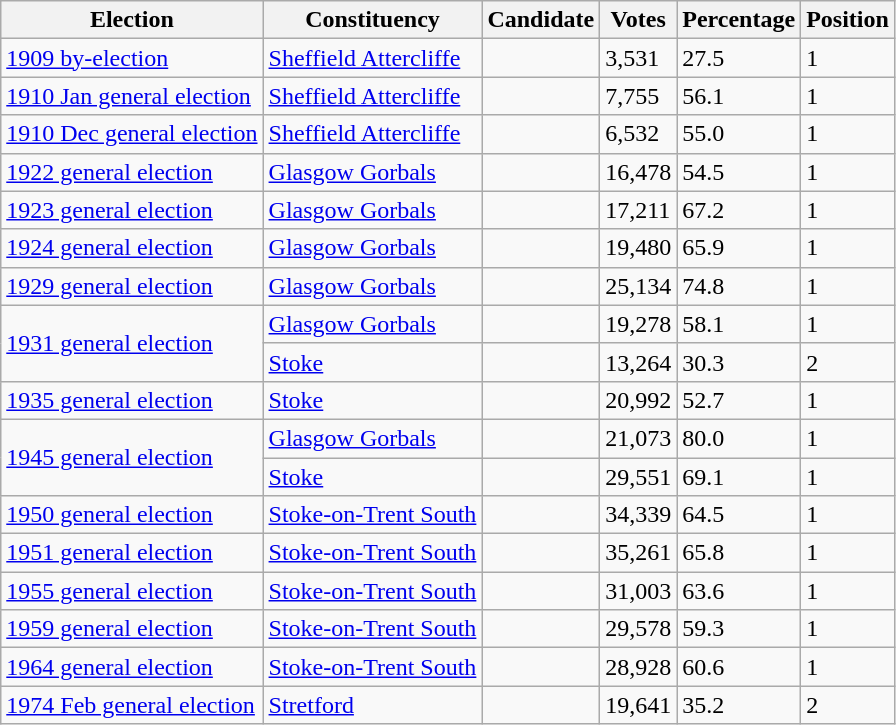<table class="wikitable sortable">
<tr>
<th>Election</th>
<th>Constituency</th>
<th>Candidate</th>
<th>Votes</th>
<th>Percentage</th>
<th>Position</th>
</tr>
<tr>
<td><a href='#'>1909 by-election</a></td>
<td><a href='#'>Sheffield Attercliffe</a></td>
<td></td>
<td>3,531</td>
<td>27.5</td>
<td>1</td>
</tr>
<tr>
<td><a href='#'>1910 Jan general election</a></td>
<td><a href='#'>Sheffield Attercliffe</a></td>
<td></td>
<td>7,755</td>
<td>56.1</td>
<td>1</td>
</tr>
<tr>
<td><a href='#'>1910 Dec general election</a></td>
<td><a href='#'>Sheffield Attercliffe</a></td>
<td></td>
<td>6,532</td>
<td>55.0</td>
<td>1</td>
</tr>
<tr>
<td><a href='#'>1922 general election</a></td>
<td><a href='#'>Glasgow Gorbals</a></td>
<td></td>
<td>16,478</td>
<td>54.5</td>
<td>1</td>
</tr>
<tr>
<td><a href='#'>1923 general election</a></td>
<td><a href='#'>Glasgow Gorbals</a></td>
<td></td>
<td>17,211</td>
<td>67.2</td>
<td>1</td>
</tr>
<tr>
<td><a href='#'>1924 general election</a></td>
<td><a href='#'>Glasgow Gorbals</a></td>
<td></td>
<td>19,480</td>
<td>65.9</td>
<td>1</td>
</tr>
<tr>
<td><a href='#'>1929 general election</a></td>
<td><a href='#'>Glasgow Gorbals</a></td>
<td></td>
<td>25,134</td>
<td>74.8</td>
<td>1</td>
</tr>
<tr>
<td rowspan=2><a href='#'>1931 general election</a></td>
<td><a href='#'>Glasgow Gorbals</a></td>
<td></td>
<td>19,278</td>
<td>58.1</td>
<td>1</td>
</tr>
<tr>
<td><a href='#'>Stoke</a></td>
<td></td>
<td>13,264</td>
<td>30.3</td>
<td>2</td>
</tr>
<tr>
<td><a href='#'>1935 general election</a></td>
<td><a href='#'>Stoke</a></td>
<td></td>
<td>20,992</td>
<td>52.7</td>
<td>1</td>
</tr>
<tr>
<td rowspan=2><a href='#'>1945 general election</a></td>
<td><a href='#'>Glasgow Gorbals</a></td>
<td></td>
<td>21,073</td>
<td>80.0</td>
<td>1</td>
</tr>
<tr>
<td><a href='#'>Stoke</a></td>
<td></td>
<td>29,551</td>
<td>69.1</td>
<td>1</td>
</tr>
<tr>
<td><a href='#'>1950 general election</a></td>
<td><a href='#'>Stoke-on-Trent South</a></td>
<td></td>
<td>34,339</td>
<td>64.5</td>
<td>1</td>
</tr>
<tr>
<td><a href='#'>1951 general election</a></td>
<td><a href='#'>Stoke-on-Trent South</a></td>
<td></td>
<td>35,261</td>
<td>65.8</td>
<td>1</td>
</tr>
<tr>
<td><a href='#'>1955 general election</a></td>
<td><a href='#'>Stoke-on-Trent South</a></td>
<td></td>
<td>31,003</td>
<td>63.6</td>
<td>1</td>
</tr>
<tr>
<td><a href='#'>1959 general election</a></td>
<td><a href='#'>Stoke-on-Trent South</a></td>
<td></td>
<td>29,578</td>
<td>59.3</td>
<td>1</td>
</tr>
<tr>
<td><a href='#'>1964 general election</a></td>
<td><a href='#'>Stoke-on-Trent South</a></td>
<td></td>
<td>28,928</td>
<td>60.6</td>
<td>1</td>
</tr>
<tr>
<td><a href='#'>1974 Feb general election</a></td>
<td><a href='#'>Stretford</a></td>
<td></td>
<td>19,641</td>
<td>35.2</td>
<td>2</td>
</tr>
</table>
